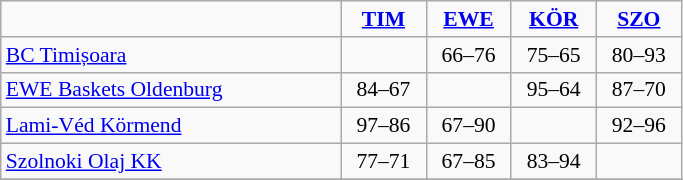<table class="wikitable" style="font-size: 90%; text-align: center">
<tr>
<td width=220></td>
<td width=50><strong><a href='#'>TIM</a></strong></td>
<td width=50><strong><a href='#'>EWE</a></strong></td>
<td width=50><strong><a href='#'>KÖR</a></strong></td>
<td width=50><strong><a href='#'>SZO</a></strong></td>
</tr>
<tr>
<td align=left> <a href='#'>BC Timișoara</a></td>
<td></td>
<td>66–76</td>
<td>75–65</td>
<td>80–93</td>
</tr>
<tr>
<td align=left> <a href='#'>EWE Baskets Oldenburg</a></td>
<td>84–67</td>
<td></td>
<td>95–64</td>
<td>87–70</td>
</tr>
<tr>
<td align=left> <a href='#'>Lami-Véd Körmend</a></td>
<td>97–86</td>
<td>67–90</td>
<td></td>
<td>92–96</td>
</tr>
<tr>
<td align=left> <a href='#'>Szolnoki Olaj KK</a></td>
<td>77–71</td>
<td>67–85</td>
<td>83–94</td>
<td></td>
</tr>
<tr>
</tr>
</table>
